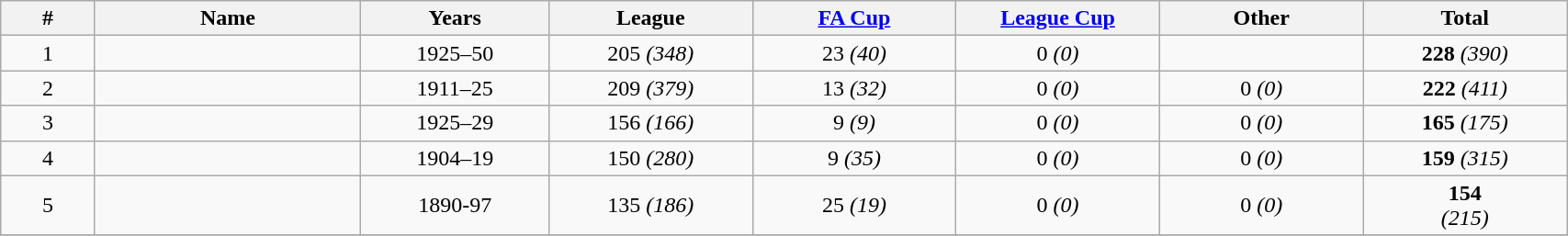<table class="wikitable sortable" style="text-align: center;" width = 90%;>
<tr>
<th width=6%>#</th>
<th width=17%>Name</th>
<th width=12%>Years</th>
<th width=13%>League</th>
<th width=13%><a href='#'>FA Cup</a></th>
<th width=13%><a href='#'>League Cup</a></th>
<th width=13%>Other</th>
<th width=13%>Total</th>
</tr>
<tr>
<td>1</td>
<td style="text-align:left;"> </td>
<td>1925–50</td>
<td>205 <em>(348)</em></td>
<td>23 <em>(40)</em></td>
<td>0 <em>(0)</em></td>
<td></td>
<td><strong>228</strong> <em>(390)</em></td>
</tr>
<tr>
<td>2</td>
<td style="text-align:left;"> </td>
<td>1911–25</td>
<td>209 <em>(379)</em></td>
<td>13 <em>(32)</em></td>
<td>0 <em>(0)</em></td>
<td>0 <em>(0)</em></td>
<td><strong>222</strong> <em>(411)</em></td>
</tr>
<tr>
<td>3</td>
<td style="text-align:left;"> </td>
<td>1925–29</td>
<td>156 <em>(166)</em></td>
<td>9 <em>(9)</em></td>
<td>0 <em>(0)</em></td>
<td>0 <em>(0)</em></td>
<td><strong>165</strong> <em>(175)</em></td>
</tr>
<tr>
<td>4</td>
<td style="text-align:left;"> </td>
<td>1904–19</td>
<td>150 <em>(280)</em></td>
<td>9 <em>(35)</em></td>
<td>0 <em>(0)</em></td>
<td>0 <em>(0)</em></td>
<td><strong>159</strong> <em>(315)</em></td>
</tr>
<tr>
<td>5</td>
<td style="text-align:left;"> </td>
<td>1890-97</td>
<td>135 <em>(186)</em></td>
<td>25 <em>(19)</em></td>
<td>0 <em>(0)</em></td>
<td>0 <em>(0)</em></td>
<td><strong>154</strong><br><em>(215)</em></td>
</tr>
<tr>
</tr>
</table>
